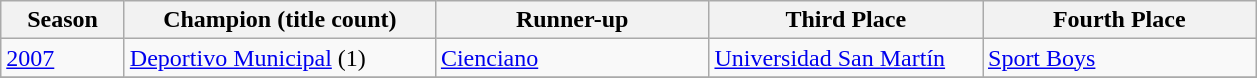<table class="wikitable">
<tr>
<th width="75">Season</th>
<th width="200">Champion (title count)</th>
<th width="175">Runner-up</th>
<th width="175">Third Place</th>
<th width="175">Fourth Place</th>
</tr>
<tr>
<td><a href='#'>2007</a></td>
<td><a href='#'>Deportivo Municipal</a> (1)</td>
<td><a href='#'>Cienciano</a></td>
<td><a href='#'>Universidad San Martín</a></td>
<td><a href='#'>Sport Boys</a></td>
</tr>
<tr>
</tr>
</table>
